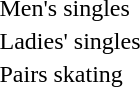<table>
<tr>
<td>Men's singles <br> </td>
<td></td>
<td></td>
<td></td>
</tr>
<tr>
<td>Ladies' singles <br> </td>
<td></td>
<td></td>
<td></td>
</tr>
<tr>
<td>Pairs skating <br> </td>
<td></td>
<td></td>
<td></td>
</tr>
</table>
